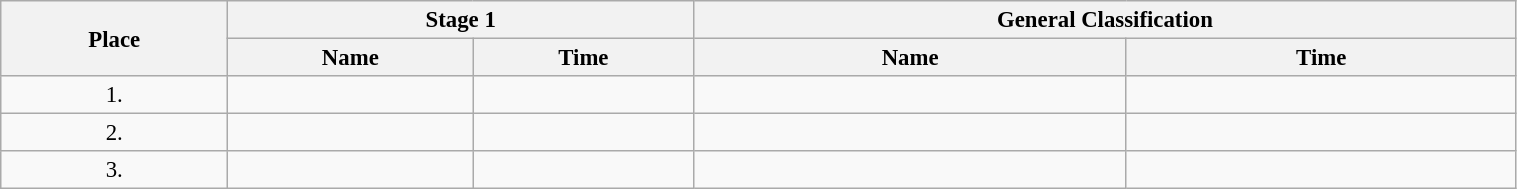<table class=wikitable style="font-size:95%" width="80%">
<tr>
<th rowspan="2">Place</th>
<th colspan="2">Stage 1</th>
<th colspan="2">General Classification</th>
</tr>
<tr>
<th>Name</th>
<th>Time</th>
<th>Name</th>
<th>Time</th>
</tr>
<tr>
<td align="center">1.</td>
<td></td>
<td></td>
<td></td>
<td></td>
</tr>
<tr>
<td align="center">2.</td>
<td></td>
<td></td>
<td></td>
<td></td>
</tr>
<tr>
<td align="center">3.</td>
<td></td>
<td></td>
<td></td>
<td></td>
</tr>
</table>
